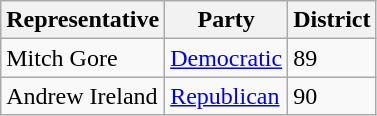<table class="wikitable">
<tr>
<th>Representative</th>
<th>Party</th>
<th>District</th>
</tr>
<tr>
<td>Mitch Gore</td>
<td><a href='#'>Democratic</a></td>
<td>89</td>
</tr>
<tr>
<td>Andrew Ireland</td>
<td><a href='#'>Republican</a></td>
<td>90</td>
</tr>
</table>
